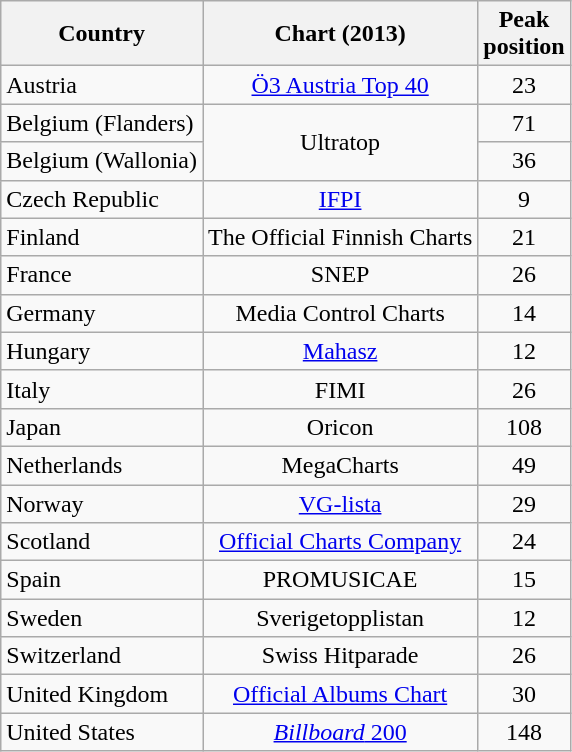<table class="wikitable sortable">
<tr>
<th>Country</th>
<th>Chart (2013)</th>
<th>Peak<br>position</th>
</tr>
<tr>
<td>Austria</td>
<td style="text-align:center;"><a href='#'>Ö3 Austria Top 40</a></td>
<td style="text-align:center;">23</td>
</tr>
<tr>
<td>Belgium (Flanders)</td>
<td style="text-align:center;" rowspan=2>Ultratop</td>
<td style="text-align:center;">71</td>
</tr>
<tr>
<td>Belgium (Wallonia)</td>
<td style="text-align:center;">36</td>
</tr>
<tr>
<td>Czech Republic</td>
<td style="text-align:center;"><a href='#'>IFPI</a></td>
<td style="text-align:center;">9</td>
</tr>
<tr>
<td>Finland</td>
<td style="text-align:center;">The Official Finnish Charts</td>
<td style="text-align:center;">21</td>
</tr>
<tr>
<td>France</td>
<td style="text-align:center;">SNEP</td>
<td style="text-align:center;">26</td>
</tr>
<tr>
<td>Germany</td>
<td style="text-align:center;">Media Control Charts</td>
<td style="text-align:center;">14</td>
</tr>
<tr>
<td>Hungary</td>
<td style="text-align:center;"><a href='#'>Mahasz</a></td>
<td style="text-align:center;">12</td>
</tr>
<tr>
<td>Italy</td>
<td style="text-align:center;">FIMI</td>
<td style="text-align:center;">26</td>
</tr>
<tr>
<td>Japan</td>
<td style="text-align:center;">Oricon</td>
<td style="text-align:center;">108</td>
</tr>
<tr>
<td>Netherlands</td>
<td style="text-align:center;">MegaCharts</td>
<td style="text-align:center;">49</td>
</tr>
<tr>
<td>Norway</td>
<td style="text-align:center;"><a href='#'>VG-lista</a></td>
<td style="text-align:center;">29</td>
</tr>
<tr>
<td>Scotland</td>
<td style="text-align:center;"><a href='#'>Official Charts Company</a></td>
<td style="text-align:center;">24</td>
</tr>
<tr>
<td>Spain</td>
<td style="text-align:center;">PROMUSICAE</td>
<td style="text-align:center;">15</td>
</tr>
<tr>
<td>Sweden</td>
<td style="text-align:center;">Sverigetopplistan</td>
<td style="text-align:center;">12</td>
</tr>
<tr>
<td>Switzerland</td>
<td style="text-align:center;">Swiss Hitparade</td>
<td style="text-align:center;">26</td>
</tr>
<tr>
<td>United Kingdom</td>
<td style="text-align:center;"><a href='#'>Official Albums Chart</a></td>
<td style="text-align:center;">30</td>
</tr>
<tr>
<td>United States</td>
<td style="text-align:center;"><a href='#'><em>Billboard</em> 200</a></td>
<td style="text-align:center;">148</td>
</tr>
</table>
